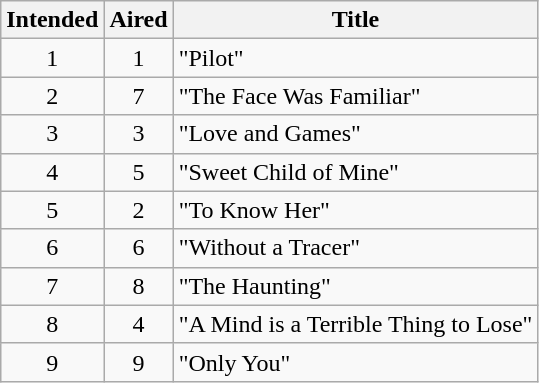<table class="sortable wikitable" style="text-align:center;">
<tr>
<th>Intended</th>
<th>Aired</th>
<th>Title</th>
</tr>
<tr>
<td>1</td>
<td>1</td>
<td align="left">"Pilot"</td>
</tr>
<tr>
<td>2</td>
<td>7</td>
<td align="left">"The Face Was Familiar"</td>
</tr>
<tr>
<td>3</td>
<td>3</td>
<td align="left">"Love and Games"</td>
</tr>
<tr>
<td>4</td>
<td>5</td>
<td align="left">"Sweet Child of Mine"</td>
</tr>
<tr>
<td>5</td>
<td>2</td>
<td align="left">"To Know Her"</td>
</tr>
<tr>
<td>6</td>
<td>6</td>
<td align="left">"Without a Tracer"</td>
</tr>
<tr>
<td>7</td>
<td>8</td>
<td align="left">"The Haunting"</td>
</tr>
<tr>
<td>8</td>
<td>4</td>
<td align="left">"A Mind is a Terrible Thing to Lose"</td>
</tr>
<tr>
<td>9</td>
<td>9</td>
<td align="left">"Only You"</td>
</tr>
</table>
